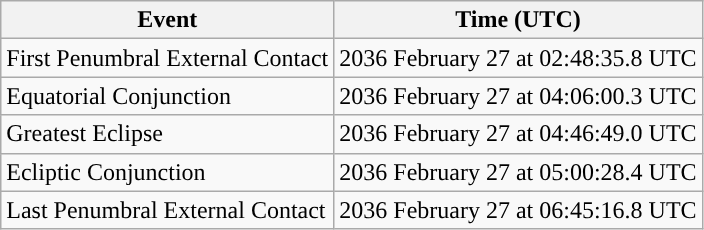<table class="wikitable">
<tr>
<th>Event</th>
<th>Time (UTC)</th>
</tr>
<tr>
<td>First Penumbral External Contact</td>
<td>2036 February 27 at 02:48:35.8 UTC</td>
</tr>
<tr>
<td>Equatorial Conjunction</td>
<td>2036 February 27 at 04:06:00.3 UTC</td>
</tr>
<tr>
<td>Greatest Eclipse</td>
<td>2036 February 27 at 04:46:49.0 UTC</td>
</tr>
<tr>
<td>Ecliptic Conjunction</td>
<td>2036 February 27 at 05:00:28.4 UTC</td>
</tr>
<tr>
<td>Last Penumbral External Contact</td>
<td>2036 February 27 at 06:45:16.8 UTC</td>
</tr>
</table>
